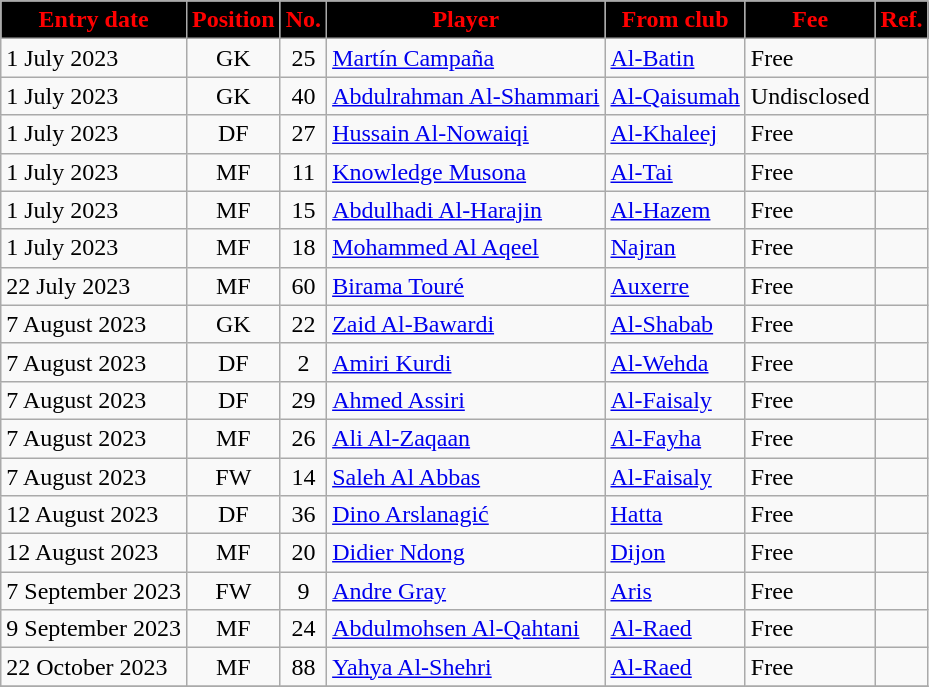<table class="wikitable sortable">
<tr>
<th style="background:black; color:red;"><strong>Entry date</strong></th>
<th style="background:black; color:red;"><strong>Position</strong></th>
<th style="background:black; color:red;"><strong>No.</strong></th>
<th style="background:black; color:red;"><strong>Player</strong></th>
<th style="background:black; color:red;"><strong>From club</strong></th>
<th style="background:black; color:red;"><strong>Fee</strong></th>
<th style="background:black; color:red;"><strong>Ref.</strong></th>
</tr>
<tr>
<td>1 July 2023</td>
<td style="text-align:center;">GK</td>
<td style="text-align:center;">25</td>
<td style="text-align:left;"> <a href='#'>Martín Campaña</a></td>
<td style="text-align:left;"> <a href='#'>Al-Batin</a></td>
<td>Free</td>
<td></td>
</tr>
<tr>
<td>1 July 2023</td>
<td style="text-align:center;">GK</td>
<td style="text-align:center;">40</td>
<td style="text-align:left;"> <a href='#'>Abdulrahman Al-Shammari</a></td>
<td style="text-align:left;"> <a href='#'>Al-Qaisumah</a></td>
<td>Undisclosed</td>
<td></td>
</tr>
<tr>
<td>1 July 2023</td>
<td style="text-align:center;">DF</td>
<td style="text-align:center;">27</td>
<td style="text-align:left;"> <a href='#'>Hussain Al-Nowaiqi</a></td>
<td style="text-align:left;"> <a href='#'>Al-Khaleej</a></td>
<td>Free</td>
<td></td>
</tr>
<tr>
<td>1 July 2023</td>
<td style="text-align:center;">MF</td>
<td style="text-align:center;">11</td>
<td style="text-align:left;"> <a href='#'>Knowledge Musona</a></td>
<td style="text-align:left;"> <a href='#'>Al-Tai</a></td>
<td>Free</td>
<td></td>
</tr>
<tr>
<td>1 July 2023</td>
<td style="text-align:center;">MF</td>
<td style="text-align:center;">15</td>
<td style="text-align:left;"> <a href='#'>Abdulhadi Al-Harajin</a></td>
<td style="text-align:left;"> <a href='#'>Al-Hazem</a></td>
<td>Free</td>
<td></td>
</tr>
<tr>
<td>1 July 2023</td>
<td style="text-align:center;">MF</td>
<td style="text-align:center;">18</td>
<td style="text-align:left;"> <a href='#'>Mohammed Al Aqeel</a></td>
<td style="text-align:left;"> <a href='#'>Najran</a></td>
<td>Free</td>
<td></td>
</tr>
<tr>
<td>22 July 2023</td>
<td style="text-align:center;">MF</td>
<td style="text-align:center;">60</td>
<td style="text-align:left;"> <a href='#'>Birama Touré</a></td>
<td style="text-align:left;"> <a href='#'>Auxerre</a></td>
<td>Free</td>
<td></td>
</tr>
<tr>
<td>7 August 2023</td>
<td style="text-align:center;">GK</td>
<td style="text-align:center;">22</td>
<td style="text-align:left;"> <a href='#'>Zaid Al-Bawardi</a></td>
<td style="text-align:left;"> <a href='#'>Al-Shabab</a></td>
<td>Free</td>
<td></td>
</tr>
<tr>
<td>7 August 2023</td>
<td style="text-align:center;">DF</td>
<td style="text-align:center;">2</td>
<td style="text-align:left;"> <a href='#'>Amiri Kurdi</a></td>
<td style="text-align:left;"> <a href='#'>Al-Wehda</a></td>
<td>Free</td>
<td></td>
</tr>
<tr>
<td>7 August 2023</td>
<td style="text-align:center;">DF</td>
<td style="text-align:center;">29</td>
<td style="text-align:left;"> <a href='#'>Ahmed Assiri</a></td>
<td style="text-align:left;"> <a href='#'>Al-Faisaly</a></td>
<td>Free</td>
<td></td>
</tr>
<tr>
<td>7 August 2023</td>
<td style="text-align:center;">MF</td>
<td style="text-align:center;">26</td>
<td style="text-align:left;"> <a href='#'>Ali Al-Zaqaan</a></td>
<td style="text-align:left;"> <a href='#'>Al-Fayha</a></td>
<td>Free</td>
<td></td>
</tr>
<tr>
<td>7 August 2023</td>
<td style="text-align:center;">FW</td>
<td style="text-align:center;">14</td>
<td style="text-align:left;"> <a href='#'>Saleh Al Abbas</a></td>
<td style="text-align:left;"> <a href='#'>Al-Faisaly</a></td>
<td>Free</td>
<td></td>
</tr>
<tr>
<td>12 August 2023</td>
<td style="text-align:center;">DF</td>
<td style="text-align:center;">36</td>
<td style="text-align:left;"> <a href='#'>Dino Arslanagić</a></td>
<td style="text-align:left;"> <a href='#'>Hatta</a></td>
<td>Free</td>
<td></td>
</tr>
<tr>
<td>12 August 2023</td>
<td style="text-align:center;">MF</td>
<td style="text-align:center;">20</td>
<td style="text-align:left;"> <a href='#'>Didier Ndong</a></td>
<td style="text-align:left;"> <a href='#'>Dijon</a></td>
<td>Free</td>
<td></td>
</tr>
<tr>
<td>7 September 2023</td>
<td style="text-align:center;">FW</td>
<td style="text-align:center;">9</td>
<td style="text-align:left;"> <a href='#'>Andre Gray</a></td>
<td style="text-align:left;"> <a href='#'>Aris</a></td>
<td>Free</td>
<td></td>
</tr>
<tr>
<td>9 September 2023</td>
<td style="text-align:center;">MF</td>
<td style="text-align:center;">24</td>
<td style="text-align:left;"> <a href='#'>Abdulmohsen Al-Qahtani</a></td>
<td style="text-align:left;"> <a href='#'>Al-Raed</a></td>
<td>Free</td>
<td></td>
</tr>
<tr>
<td>22 October 2023</td>
<td style="text-align:center;">MF</td>
<td style="text-align:center;">88</td>
<td style="text-align:left;"> <a href='#'>Yahya Al-Shehri</a></td>
<td style="text-align:left;"> <a href='#'>Al-Raed</a></td>
<td>Free</td>
<td></td>
</tr>
<tr>
</tr>
</table>
